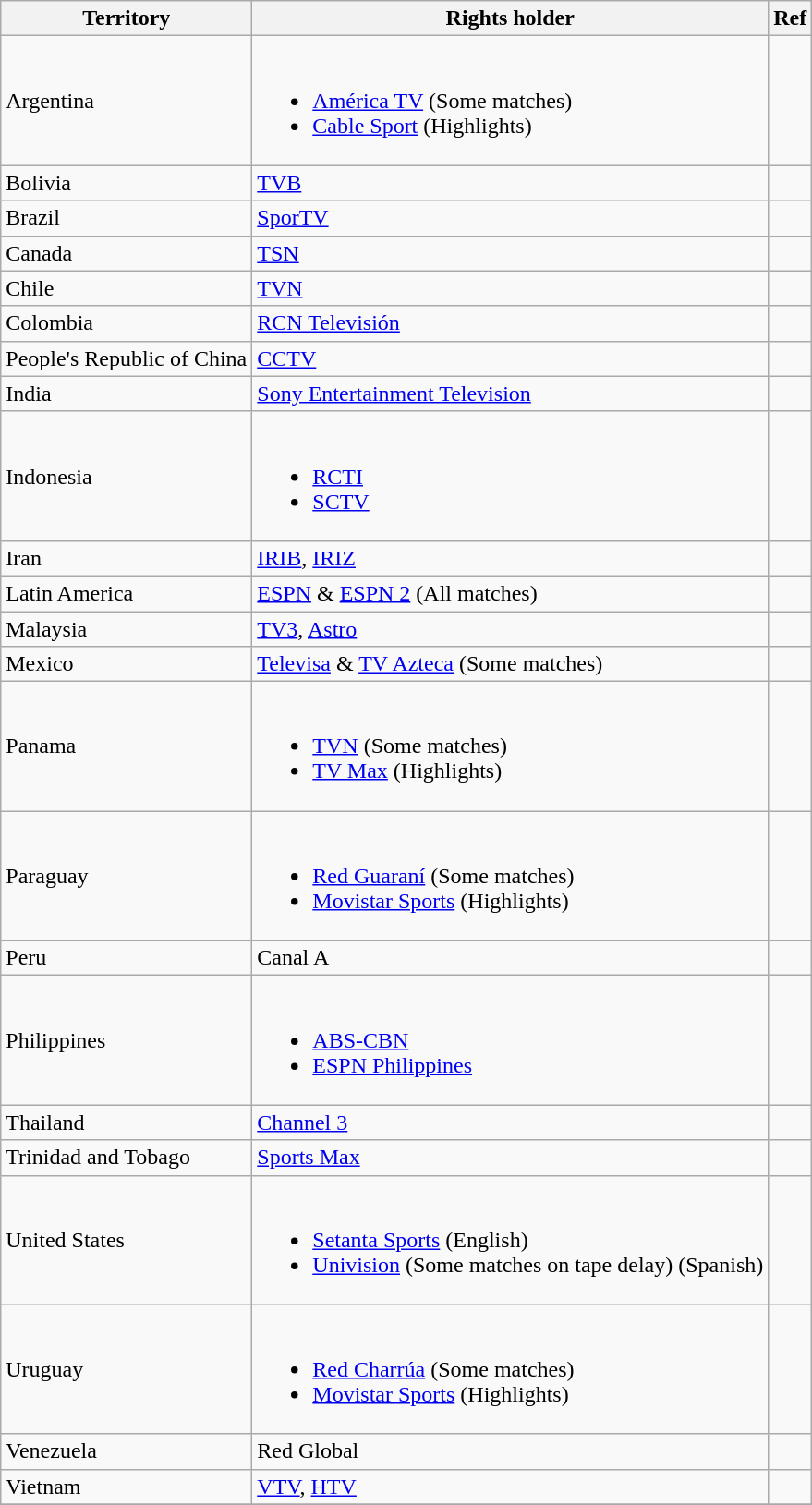<table class="wikitable">
<tr>
<th>Territory</th>
<th>Rights holder</th>
<th>Ref</th>
</tr>
<tr>
<td>Argentina</td>
<td><br><ul><li><a href='#'>América TV</a> (Some matches)</li><li><a href='#'>Cable Sport</a> (Highlights)</li></ul></td>
<td></td>
</tr>
<tr>
<td>Bolivia</td>
<td><a href='#'>TVB</a></td>
<td></td>
</tr>
<tr>
<td>Brazil</td>
<td><a href='#'>SporTV</a></td>
<td></td>
</tr>
<tr>
<td>Canada</td>
<td><a href='#'>TSN</a></td>
<td></td>
</tr>
<tr>
<td>Chile</td>
<td><a href='#'>TVN</a></td>
<td></td>
</tr>
<tr>
<td>Colombia</td>
<td><a href='#'>RCN Televisión</a></td>
<td></td>
</tr>
<tr>
<td>People's Republic of China</td>
<td><a href='#'>CCTV</a></td>
<td></td>
</tr>
<tr>
<td>India</td>
<td><a href='#'>Sony Entertainment Television</a></td>
<td></td>
</tr>
<tr>
<td>Indonesia</td>
<td><br><ul><li><a href='#'>RCTI</a></li><li><a href='#'>SCTV</a></li></ul></td>
<td></td>
</tr>
<tr>
<td>Iran</td>
<td><a href='#'>IRIB</a>, <a href='#'>IRIZ</a></td>
<td></td>
</tr>
<tr>
<td>Latin America</td>
<td><a href='#'>ESPN</a> & <a href='#'>ESPN 2</a> (All matches)</td>
<td></td>
</tr>
<tr>
<td>Malaysia</td>
<td><a href='#'>TV3</a>, <a href='#'>Astro</a></td>
<td></td>
</tr>
<tr>
<td>Mexico</td>
<td><a href='#'>Televisa</a> & <a href='#'>TV Azteca</a> (Some matches)</td>
<td></td>
</tr>
<tr>
<td>Panama</td>
<td><br><ul><li><a href='#'>TVN</a> (Some matches)</li><li><a href='#'>TV Max</a> (Highlights)</li></ul></td>
<td></td>
</tr>
<tr>
<td>Paraguay</td>
<td><br><ul><li><a href='#'>Red Guaraní</a> (Some matches)</li><li><a href='#'>Movistar Sports</a> (Highlights)</li></ul></td>
<td></td>
</tr>
<tr>
<td>Peru</td>
<td>Canal A</td>
<td></td>
</tr>
<tr>
<td>Philippines</td>
<td><br><ul><li><a href='#'>ABS-CBN</a></li><li><a href='#'>ESPN Philippines</a></li></ul></td>
<td></td>
</tr>
<tr>
<td>Thailand</td>
<td><a href='#'>Channel 3</a></td>
<td></td>
</tr>
<tr>
<td>Trinidad and Tobago</td>
<td><a href='#'>Sports Max</a></td>
<td></td>
</tr>
<tr>
<td>United States</td>
<td><br><ul><li><a href='#'>Setanta Sports</a> (English)</li><li><a href='#'>Univision</a> (Some matches on tape delay) (Spanish)</li></ul></td>
<td></td>
</tr>
<tr>
<td>Uruguay</td>
<td><br><ul><li><a href='#'>Red Charrúa</a> (Some matches)</li><li><a href='#'>Movistar Sports</a> (Highlights)</li></ul></td>
<td></td>
</tr>
<tr>
<td>Venezuela</td>
<td>Red Global</td>
<td></td>
</tr>
<tr>
<td>Vietnam</td>
<td><a href='#'>VTV</a>, <a href='#'>HTV</a></td>
<td></td>
</tr>
<tr>
</tr>
</table>
